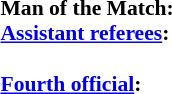<table width=50% style="font-size: 90%">
<tr>
<td><br><strong>Man of the Match:</strong><br><strong><a href='#'>Assistant referees</a>:</strong><br><br><strong><a href='#'>Fourth official</a>:</strong>
<br></td>
</tr>
</table>
